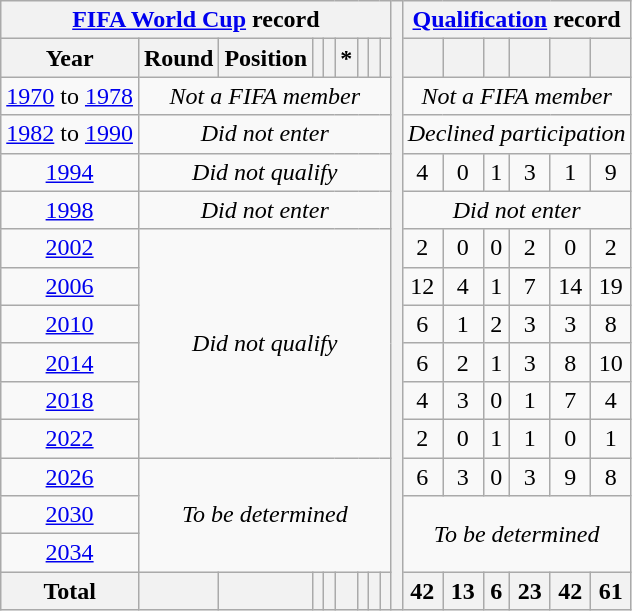<table class="wikitable" style="text-align: center;">
<tr>
<th colspan=9><a href='#'>FIFA World Cup</a> record</th>
<th rowspan=39></th>
<th colspan=6><a href='#'>Qualification</a> record</th>
</tr>
<tr>
<th>Year</th>
<th>Round</th>
<th>Position</th>
<th></th>
<th></th>
<th>*</th>
<th></th>
<th></th>
<th></th>
<th></th>
<th></th>
<th></th>
<th></th>
<th></th>
<th></th>
</tr>
<tr>
<td><a href='#'>1970</a> to <a href='#'>1978</a></td>
<td colspan=8><em>Not a FIFA member</em></td>
<td colspan=6><em>Not a FIFA member</em></td>
</tr>
<tr>
<td><a href='#'>1982</a> to <a href='#'>1990</a></td>
<td colspan=8><em>Did not enter</em></td>
<td colspan=6><em>Declined participation</em></td>
</tr>
<tr>
<td> <a href='#'>1994</a></td>
<td colspan=8><em>Did not qualify</em></td>
<td>4</td>
<td>0</td>
<td>1</td>
<td>3</td>
<td>1</td>
<td>9</td>
</tr>
<tr>
<td> <a href='#'>1998</a></td>
<td colspan=8><em>Did not enter</em></td>
<td colspan=6><em>Did not enter</em></td>
</tr>
<tr>
<td>  <a href='#'>2002</a></td>
<td colspan=8 rowspan=6><em>Did not qualify</em></td>
<td>2</td>
<td>0</td>
<td>0</td>
<td>2</td>
<td>0</td>
<td>2</td>
</tr>
<tr>
<td> <a href='#'>2006</a></td>
<td>12</td>
<td>4</td>
<td>1</td>
<td>7</td>
<td>14</td>
<td>19</td>
</tr>
<tr>
<td> <a href='#'>2010</a></td>
<td>6</td>
<td>1</td>
<td>2</td>
<td>3</td>
<td>3</td>
<td>8</td>
</tr>
<tr>
<td> <a href='#'>2014</a></td>
<td>6</td>
<td>2</td>
<td>1</td>
<td>3</td>
<td>8</td>
<td>10</td>
</tr>
<tr>
<td> <a href='#'>2018</a></td>
<td>4</td>
<td>3</td>
<td>0</td>
<td>1</td>
<td>7</td>
<td>4</td>
</tr>
<tr>
<td> <a href='#'>2022</a></td>
<td>2</td>
<td>0</td>
<td>1</td>
<td>1</td>
<td>0</td>
<td>1</td>
</tr>
<tr>
<td>   <a href='#'>2026</a></td>
<td colspan=8 rowspan=3><em>To be determined</em></td>
<td>6</td>
<td>3</td>
<td>0</td>
<td>3</td>
<td>9</td>
<td>8</td>
</tr>
<tr>
<td>   <a href='#'>2030</a></td>
<td colspan=6 rowspan=2><em>To be determined</em></td>
</tr>
<tr>
<td> <a href='#'>2034</a></td>
</tr>
<tr>
<th><strong>Total</strong></th>
<th></th>
<th></th>
<th></th>
<th></th>
<th></th>
<th></th>
<th></th>
<th></th>
<th><strong>42</strong></th>
<th><strong>13</strong></th>
<th><strong>6</strong></th>
<th><strong>23</strong></th>
<th><strong>42</strong></th>
<th><strong>61</strong></th>
</tr>
</table>
